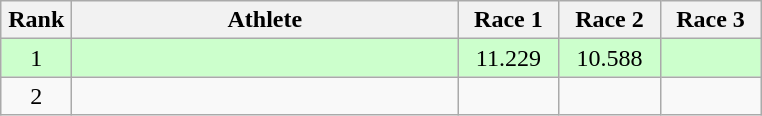<table class=wikitable style="text-align:center">
<tr>
<th width=40>Rank</th>
<th width=250>Athlete</th>
<th width=60>Race 1</th>
<th width=60>Race 2</th>
<th width=60>Race 3</th>
</tr>
<tr bgcolor=ccffcc>
<td>1</td>
<td align=left></td>
<td>11.229</td>
<td>10.588</td>
<td></td>
</tr>
<tr>
<td>2</td>
<td align=left></td>
<td></td>
<td></td>
<td></td>
</tr>
</table>
